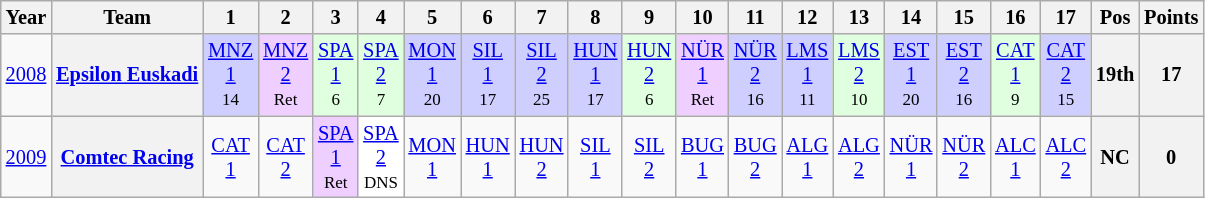<table class="wikitable" style="text-align:center; font-size:85%">
<tr>
<th>Year</th>
<th>Team</th>
<th>1</th>
<th>2</th>
<th>3</th>
<th>4</th>
<th>5</th>
<th>6</th>
<th>7</th>
<th>8</th>
<th>9</th>
<th>10</th>
<th>11</th>
<th>12</th>
<th>13</th>
<th>14</th>
<th>15</th>
<th>16</th>
<th>17</th>
<th>Pos</th>
<th>Points</th>
</tr>
<tr>
<td><a href='#'>2008</a></td>
<th nowrap><a href='#'>Epsilon Euskadi</a></th>
<td style="background:#CFCFFF;"><a href='#'>MNZ<br>1</a><br><small>14</small></td>
<td style="background:#EFCFFF;"><a href='#'>MNZ<br>2</a><br><small>Ret</small></td>
<td style="background:#DFFFDF;"><a href='#'>SPA<br>1</a><br><small>6</small></td>
<td style="background:#DFFFDF;"><a href='#'>SPA<br>2</a><br><small>7</small></td>
<td style="background:#CFCFFF;"><a href='#'>MON<br>1</a><br><small>20</small></td>
<td style="background:#CFCFFF;"><a href='#'>SIL<br>1</a><br><small>17</small></td>
<td style="background:#CFCFFF;"><a href='#'>SIL<br>2</a><br><small>25</small></td>
<td style="background:#CFCFFF;"><a href='#'>HUN<br>1</a><br><small>17</small></td>
<td style="background:#DFFFDF;"><a href='#'>HUN<br>2</a><br><small>6</small></td>
<td style="background:#EFCFFF;"><a href='#'>NÜR<br>1</a><br><small>Ret</small></td>
<td style="background:#CFCFFF;"><a href='#'>NÜR<br>2</a><br><small>16</small></td>
<td style="background:#CFCFFF;"><a href='#'>LMS<br>1</a><br><small>11</small></td>
<td style="background:#DFFFDF;"><a href='#'>LMS<br>2</a><br><small>10</small></td>
<td style="background:#CFCFFF;"><a href='#'>EST<br>1</a><br><small>20</small></td>
<td style="background:#CFCFFF;"><a href='#'>EST<br>2</a><br><small>16</small></td>
<td style="background:#DFFFDF;"><a href='#'>CAT<br>1</a><br><small>9</small></td>
<td style="background:#CFCFFF;"><a href='#'>CAT<br>2</a><br><small>15</small></td>
<th>19th</th>
<th>17</th>
</tr>
<tr>
<td><a href='#'>2009</a></td>
<th nowrap><a href='#'>Comtec Racing</a></th>
<td><a href='#'>CAT<br>1</a></td>
<td><a href='#'>CAT<br>2</a></td>
<td style="background:#EFCFFF;"><a href='#'>SPA<br>1</a><br><small>Ret</small></td>
<td style="background:#FFFFFF;"><a href='#'>SPA<br>2</a><br><small>DNS</small></td>
<td><a href='#'>MON<br>1</a></td>
<td><a href='#'>HUN<br>1</a></td>
<td><a href='#'>HUN<br>2</a></td>
<td><a href='#'>SIL<br>1</a></td>
<td><a href='#'>SIL<br>2</a></td>
<td><a href='#'>BUG<br>1</a></td>
<td><a href='#'>BUG<br>2</a></td>
<td><a href='#'>ALG<br>1</a></td>
<td><a href='#'>ALG<br>2</a></td>
<td><a href='#'>NÜR<br>1</a></td>
<td><a href='#'>NÜR<br>2</a></td>
<td><a href='#'>ALC<br>1</a></td>
<td><a href='#'>ALC<br>2</a></td>
<th>NC</th>
<th>0</th>
</tr>
</table>
